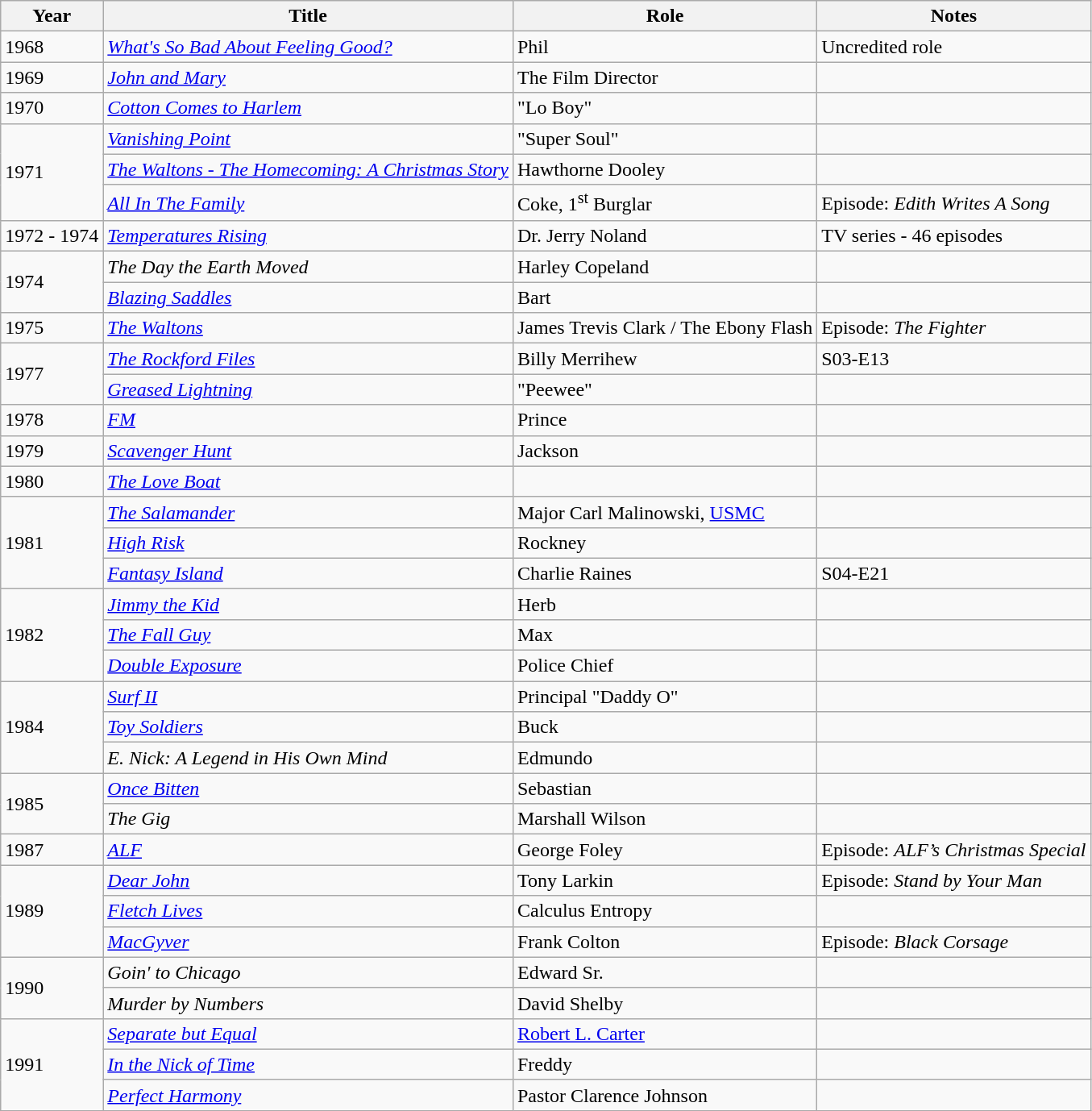<table class="wikitable">
<tr the fall guy>
<th>Year</th>
<th>Title</th>
<th>Role</th>
<th>Notes</th>
</tr>
<tr>
<td>1968</td>
<td><em><a href='#'>What's So Bad About Feeling Good?</a></em></td>
<td>Phil</td>
<td>Uncredited role</td>
</tr>
<tr>
<td>1969</td>
<td><em><a href='#'>John and Mary</a></em></td>
<td>The Film Director</td>
<td></td>
</tr>
<tr>
<td>1970</td>
<td><em><a href='#'>Cotton Comes to Harlem</a></em></td>
<td>"Lo Boy"</td>
<td></td>
</tr>
<tr>
<td rowspan="3">1971</td>
<td><em><a href='#'>Vanishing Point</a></em></td>
<td>"Super Soul"</td>
<td></td>
</tr>
<tr>
<td><em><a href='#'>The Waltons - The Homecoming: A Christmas Story</a></em></td>
<td>Hawthorne Dooley</td>
<td></td>
</tr>
<tr>
<td><em><a href='#'>All In The Family</a></em></td>
<td>Coke, 1<sup>st</sup> Burglar</td>
<td>Episode: <em>Edith Writes A Song</em></td>
</tr>
<tr>
<td>1972 - 1974</td>
<td><em><a href='#'>Temperatures Rising</a></em></td>
<td>Dr. Jerry Noland</td>
<td>TV series - 46 episodes</td>
</tr>
<tr>
<td rowspan="2">1974</td>
<td><em>The Day the Earth Moved</em></td>
<td>Harley Copeland</td>
<td></td>
</tr>
<tr>
<td><em><a href='#'>Blazing Saddles</a></em></td>
<td>Bart</td>
<td></td>
</tr>
<tr>
<td>1975</td>
<td><em><a href='#'>The Waltons</a></em></td>
<td>James Trevis Clark / The Ebony Flash</td>
<td>Episode: <em>The Fighter</em></td>
</tr>
<tr>
<td rowspan="2">1977</td>
<td><em><a href='#'>The Rockford Files</a></em></td>
<td>Billy Merrihew</td>
<td>S03-E13</td>
</tr>
<tr>
<td><em><a href='#'>Greased Lightning</a></em></td>
<td>"Peewee"</td>
<td></td>
</tr>
<tr>
<td>1978</td>
<td><em><a href='#'>FM</a></em></td>
<td>Prince</td>
<td></td>
</tr>
<tr>
<td>1979</td>
<td><em><a href='#'>Scavenger Hunt</a></em></td>
<td>Jackson</td>
<td></td>
</tr>
<tr>
<td>1980</td>
<td><em><a href='#'>The Love Boat</a></em></td>
<td></td>
<td></td>
</tr>
<tr>
<td rowspan="3">1981</td>
<td><em><a href='#'>The Salamander</a></em></td>
<td>Major Carl Malinowski, <a href='#'>USMC</a></td>
<td></td>
</tr>
<tr>
<td><em><a href='#'>High Risk</a></em></td>
<td>Rockney</td>
<td></td>
</tr>
<tr>
<td><em><a href='#'>Fantasy Island</a></em></td>
<td>Charlie Raines</td>
<td>S04-E21</td>
</tr>
<tr>
<td rowspan="3">1982</td>
<td><em><a href='#'>Jimmy the Kid</a></em></td>
<td>Herb</td>
<td></td>
</tr>
<tr>
<td><em><a href='#'>The Fall Guy</a></em></td>
<td>Max</td>
<td></td>
</tr>
<tr>
<td><em><a href='#'>Double Exposure</a></em></td>
<td>Police Chief</td>
<td></td>
</tr>
<tr>
<td rowspan="3">1984</td>
<td><em><a href='#'>Surf II</a></em></td>
<td>Principal "Daddy O"</td>
<td></td>
</tr>
<tr>
<td><em><a href='#'>Toy Soldiers</a></em></td>
<td>Buck</td>
<td></td>
</tr>
<tr>
<td><em>E. Nick: A Legend in His Own Mind</em></td>
<td>Edmundo</td>
<td></td>
</tr>
<tr>
<td rowspan="2">1985</td>
<td><em><a href='#'>Once Bitten</a></em></td>
<td>Sebastian</td>
<td></td>
</tr>
<tr>
<td><em>The Gig</em></td>
<td>Marshall Wilson</td>
<td></td>
</tr>
<tr>
<td>1987</td>
<td><em><a href='#'>ALF</a></em></td>
<td>George Foley</td>
<td>Episode: <em>ALF’s Christmas Special</em></td>
</tr>
<tr>
<td rowspan="3">1989</td>
<td><em><a href='#'>Dear John</a></em></td>
<td>Tony Larkin</td>
<td>Episode: <em>Stand by Your Man</em></td>
</tr>
<tr>
<td><em><a href='#'>Fletch Lives</a></em></td>
<td>Calculus Entropy</td>
<td></td>
</tr>
<tr>
<td><em><a href='#'>MacGyver</a></em></td>
<td>Frank Colton</td>
<td>Episode: <em>Black Corsage</em></td>
</tr>
<tr>
<td rowspan="2">1990</td>
<td><em>Goin' to Chicago</em></td>
<td>Edward Sr.</td>
<td></td>
</tr>
<tr>
<td><em>Murder by Numbers</em></td>
<td>David Shelby</td>
<td></td>
</tr>
<tr>
<td rowspan="3">1991</td>
<td><em><a href='#'>Separate but Equal</a></em></td>
<td><a href='#'>Robert L. Carter</a></td>
<td></td>
</tr>
<tr>
<td><em><a href='#'>In the Nick of Time</a></em></td>
<td>Freddy</td>
<td></td>
</tr>
<tr>
<td><em><a href='#'>Perfect Harmony</a></em></td>
<td>Pastor Clarence Johnson</td>
<td></td>
</tr>
</table>
